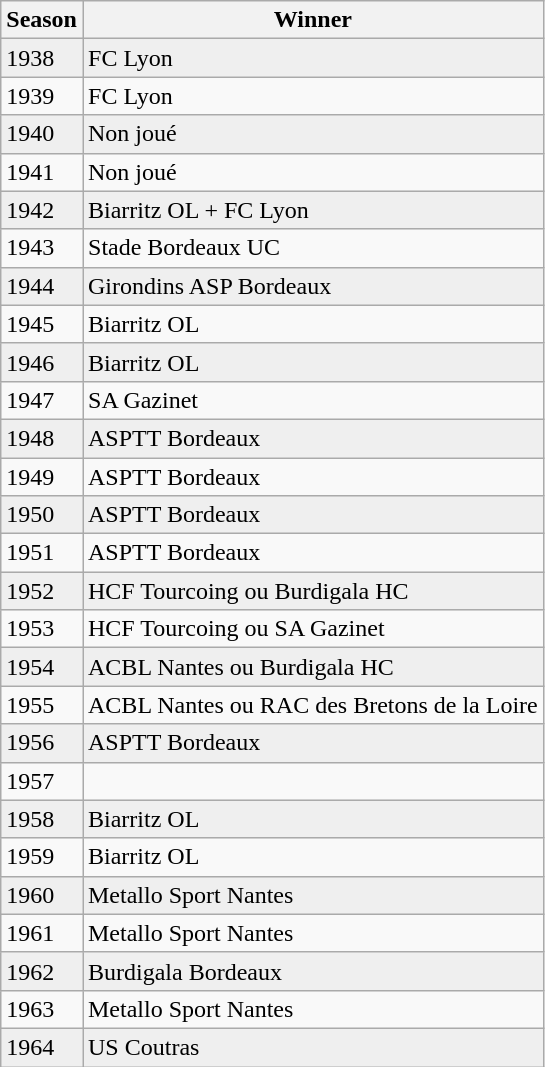<table class="wikitable" style="float:left; margin-right:1em;">
<tr>
<th scope=col>Season</th>
<th scope=col>Winner</th>
</tr>
<tr style="background:#EFEFEF">
<td>1938</td>
<td>FC Lyon</td>
</tr>
<tr>
<td>1939</td>
<td>FC Lyon</td>
</tr>
<tr style="background:#EFEFEF">
<td>1940</td>
<td>Non joué</td>
</tr>
<tr>
<td>1941</td>
<td>Non joué</td>
</tr>
<tr style="background:#EFEFEF">
<td>1942</td>
<td>Biarritz OL + FC Lyon</td>
</tr>
<tr>
<td>1943</td>
<td>Stade Bordeaux UC</td>
</tr>
<tr style="background:#EFEFEF">
<td>1944</td>
<td>Girondins ASP Bordeaux</td>
</tr>
<tr>
<td>1945</td>
<td>Biarritz OL</td>
</tr>
<tr style="background:#EFEFEF">
<td>1946</td>
<td>Biarritz OL</td>
</tr>
<tr>
<td>1947</td>
<td>SA Gazinet</td>
</tr>
<tr style="background:#EFEFEF">
<td>1948</td>
<td>ASPTT Bordeaux</td>
</tr>
<tr>
<td>1949</td>
<td>ASPTT Bordeaux</td>
</tr>
<tr style="background:#EFEFEF">
<td>1950</td>
<td>ASPTT Bordeaux</td>
</tr>
<tr>
<td>1951</td>
<td>ASPTT Bordeaux</td>
</tr>
<tr style="background:#EFEFEF">
<td>1952</td>
<td>HCF Tourcoing ou Burdigala HC</td>
</tr>
<tr>
<td>1953</td>
<td>HCF Tourcoing ou SA Gazinet</td>
</tr>
<tr style="background:#EFEFEF">
<td>1954</td>
<td>ACBL Nantes ou Burdigala HC</td>
</tr>
<tr>
<td>1955</td>
<td>ACBL Nantes ou RAC des Bretons de la Loire</td>
</tr>
<tr style="background:#EFEFEF">
<td>1956</td>
<td>ASPTT Bordeaux</td>
</tr>
<tr>
<td>1957</td>
<td></td>
</tr>
<tr style="background:#EFEFEF">
<td>1958</td>
<td>Biarritz OL</td>
</tr>
<tr>
<td>1959</td>
<td>Biarritz OL</td>
</tr>
<tr style="background:#EFEFEF">
<td>1960</td>
<td>Metallo Sport Nantes</td>
</tr>
<tr>
<td>1961</td>
<td>Metallo Sport Nantes</td>
</tr>
<tr style="background:#EFEFEF">
<td>1962</td>
<td>Burdigala Bordeaux</td>
</tr>
<tr>
<td>1963</td>
<td>Metallo Sport Nantes</td>
</tr>
<tr style="background:#EFEFEF">
<td>1964</td>
<td>US Coutras</td>
</tr>
</table>
